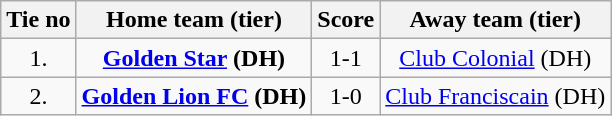<table class="wikitable" style="text-align: center">
<tr>
<th>Tie no</th>
<th>Home team (tier)</th>
<th>Score</th>
<th>Away team (tier)</th>
</tr>
<tr>
<td>1.</td>
<td> <strong><a href='#'>Golden Star</a> (DH)</strong></td>
<td>1-1 </td>
<td><a href='#'>Club Colonial</a> (DH) </td>
</tr>
<tr>
<td>2.</td>
<td> <strong><a href='#'>Golden Lion FC</a> (DH)</strong></td>
<td>1-0</td>
<td><a href='#'>Club Franciscain</a> (DH) </td>
</tr>
</table>
